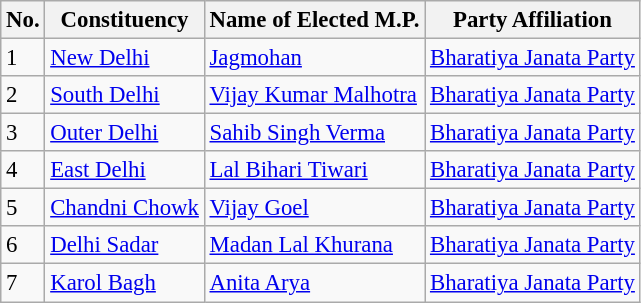<table class="wikitable" style="font-size: 95%;">
<tr>
<th>No.</th>
<th>Constituency</th>
<th>Name of Elected M.P.</th>
<th>Party Affiliation</th>
</tr>
<tr>
<td>1</td>
<td><a href='#'>New Delhi</a></td>
<td><a href='#'>Jagmohan</a></td>
<td><a href='#'>Bharatiya Janata Party</a></td>
</tr>
<tr>
<td>2</td>
<td><a href='#'>South Delhi</a></td>
<td><a href='#'>Vijay Kumar Malhotra</a></td>
<td><a href='#'>Bharatiya Janata Party</a></td>
</tr>
<tr>
<td>3</td>
<td><a href='#'>Outer Delhi</a></td>
<td><a href='#'>Sahib Singh Verma</a></td>
<td><a href='#'>Bharatiya Janata Party</a></td>
</tr>
<tr>
<td>4</td>
<td><a href='#'>East Delhi</a></td>
<td><a href='#'>Lal Bihari Tiwari</a></td>
<td><a href='#'>Bharatiya Janata Party</a></td>
</tr>
<tr>
<td>5</td>
<td><a href='#'>Chandni Chowk</a></td>
<td><a href='#'>Vijay Goel</a></td>
<td><a href='#'>Bharatiya Janata Party</a></td>
</tr>
<tr>
<td>6</td>
<td><a href='#'>Delhi Sadar</a></td>
<td><a href='#'>Madan Lal Khurana</a></td>
<td><a href='#'>Bharatiya Janata Party</a></td>
</tr>
<tr>
<td>7</td>
<td><a href='#'>Karol Bagh</a></td>
<td><a href='#'>Anita Arya</a></td>
<td><a href='#'>Bharatiya Janata Party</a></td>
</tr>
</table>
